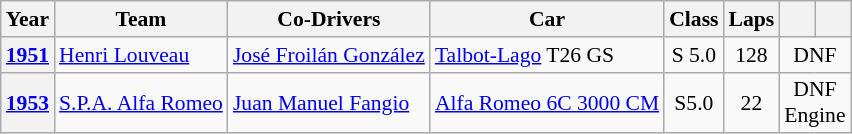<table class="wikitable" style="text-align:center; font-size:90%">
<tr>
<th>Year</th>
<th>Team</th>
<th>Co-Drivers</th>
<th>Car</th>
<th>Class</th>
<th>Laps</th>
<th></th>
<th></th>
</tr>
<tr>
<th><a href='#'>1951</a></th>
<td align="left"> <a href='#'>Henri Louveau</a></td>
<td align="left"> <a href='#'>José Froilán González</a></td>
<td align="left"><a href='#'>Talbot-Lago</a> T26 GS</td>
<td>S 5.0</td>
<td>128</td>
<td colspan=2>DNF<br></td>
</tr>
<tr>
<th><a href='#'>1953</a></th>
<td align="left"> <a href='#'>S.P.A. Alfa Romeo</a></td>
<td align="left"> <a href='#'>Juan Manuel Fangio</a></td>
<td align="left"><a href='#'>Alfa Romeo 6C 3000 CM</a></td>
<td>S5.0</td>
<td>22</td>
<td colspan=2>DNF<br>Engine</td>
</tr>
</table>
